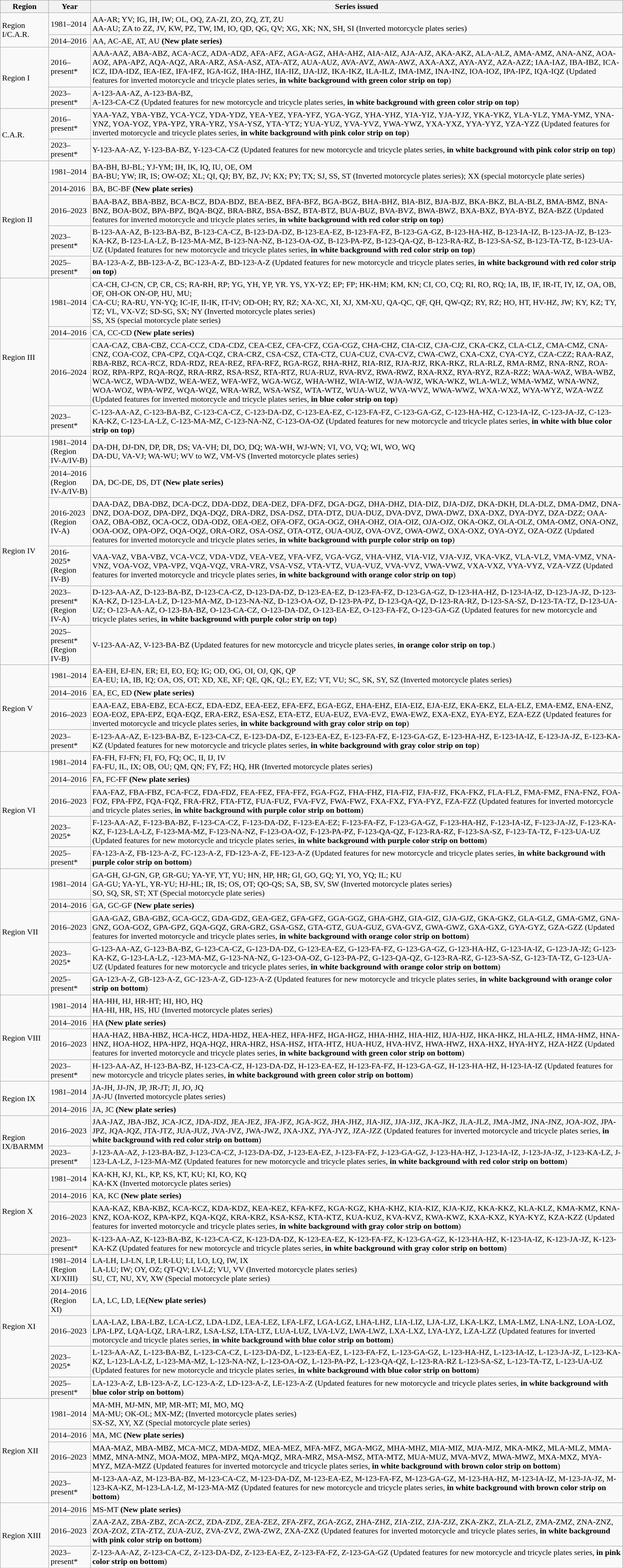<table class="wikitable">
<tr>
<th>Region</th>
<th>Year</th>
<th>Series issued</th>
</tr>
<tr>
<td rowspan="2">Region I/C.A.R.</td>
<td>1981–2014</td>
<td>AA-AR; YV; IG, IH, IW; OL, OQ, ZA-ZI, ZO, ZQ, ZT, ZU<br>AA-AU; ZA to ZZ, JV, KW, PZ, TW, IM, IO, QD, QG, QV; XG, XK; NX, SH, SI (Inverted motorcycle plates series)</td>
</tr>
<tr>
<td>2014–2016</td>
<td>AA, AC-AE, AT, AU <strong>(New plate series)</strong></td>
</tr>
<tr>
<td rowspan="2">Region I</td>
<td>2016–present*</td>
<td>AAA-AAZ, ABA-ABZ, ACA-ACZ, ADA-ADZ, AFA-AFZ, AGA-AGZ, AHA-AHZ, AIA-AIZ, AJA-AJZ, AKA-AKZ, ALA-ALZ, AMA-AMZ, ANA-ANZ, AOA-AOZ, APA-APZ, AQA-AQZ, ARA-ARZ, ASA-ASZ, ATA-ATZ, AUA-AUZ, AVA-AVZ, AWA-AWZ, AXA-AXZ, AYA-AYZ, AZA-AZZ; IAA-IAZ, IBA-IBZ, ICA-ICZ, IDA-IDZ, IEA-IEZ, IFA-IFZ, IGA-IGZ, IHA-IHZ, IIA-IIZ, IJA-IJZ, IKA-IKZ, ILA-ILZ, IMA-IMZ, INA-INZ, IOA-IOZ, IPA-IPZ, IQA-IQZ (Updated features for inverted motorcycle and tricycle plates series, <strong>in white background with green color strip on top</strong>)</td>
</tr>
<tr>
<td>2023–present*</td>
<td>A-123-AA-AZ, A-123-BA-BZ,<br>A-123-CA-CZ (Updated features for new motorcycle and tricycle plates series, <strong>in white background with green color strip on top</strong>)</td>
</tr>
<tr>
<td rowspan="2">C.A.R.</td>
<td>2016–present*</td>
<td>YAA-YAZ, YBA-YBZ, YCA-YCZ, YDA-YDZ, YEA-YEZ, YFA-YFZ, YGA-YGZ, YHA-YHZ, YIA-YIZ, YJA-YJZ, YKA-YKZ, YLA-YLZ, YMA-YMZ, YNA-YNZ, YOA-YOZ, YPA-YPZ, YRA-YRZ, YSA-YSZ, YTA-YTZ; YUA-YUZ, YVA-YVZ, YWA-YWZ, YXA-YXZ, YYA-YYZ, YZA-YZZ (Updated features for inverted motorcycle and tricycle plates series, <strong>in white background with pink color strip on top</strong>)</td>
</tr>
<tr>
<td>2023–present*</td>
<td>Y-123-AA-AZ, Y-123-BA-BZ, Y-123-CA-CZ (Updated features for new motorcycle and tricycle plates series, <strong>in white background with pink color strip on top</strong>)</td>
</tr>
<tr>
<td rowspan="5">Region II</td>
<td>1981–2014</td>
<td>BA-BH, BJ-BL; YJ-YM; IH, IK, IQ, IU, OE, OM<br>BA-BU; YW; IR, IS; OW-OZ;  XL; QI, QJ; BY, BZ, JV; KX; PY; TX; SJ, SS, ST (Inverted motorcycle plates series); XX (special motorcycle plate series)</td>
</tr>
<tr>
<td>2014-2016</td>
<td>BA, BC-BF <strong>(New plate series)</strong></td>
</tr>
<tr>
<td>2016–2023</td>
<td>BAA-BAZ, BBA-BBZ, BCA-BCZ, BDA-BDZ, BEA-BEZ, BFA-BFZ, BGA-BGZ, BHA-BHZ, BIA-BIZ, BJA-BJZ, BKA-BKZ, BLA-BLZ, BMA-BMZ, BNA-BNZ, BOA-BOZ, BPA-BPZ, BQA-BQZ, BRA-BRZ, BSA-BSZ, BTA-BTZ, BUA-BUZ, BVA-BVZ, BWA-BWZ, BXA-BXZ, BYA-BYZ, BZA-BZZ (Updated features for inverted motorcycle and tricycle plates series, <strong>in white background with red color strip on top</strong>)</td>
</tr>
<tr>
<td>2023–present*</td>
<td>B-123-AA-AZ, B-123-BA-BZ, B-123-CA-CZ, B-123-DA-DZ, B-123-EA-EZ, B-123-FA-FZ, B-123-GA-GZ, B-123-HA-HZ, B-123-IA-IZ, B-123-JA-JZ, B-123-KA-KZ, B-123-LA-LZ, B-123-MA-MZ, B-123-NA-NZ, B-123-OA-OZ, B-123-PA-PZ, B-123-QA-QZ, B-123-RA-RZ, B-123-SA-SZ, B-123-TA-TZ, B-123-UA-UZ (Updated features for new motorcycle and tricycle plates series, <strong>in white background with red color strip on top</strong>)</td>
</tr>
<tr>
<td>2025–present*</td>
<td>BA-123-A-Z, BB-123-A-Z, BC-123-A-Z, BD-123-A-Z (Updated features for new motorcycle and tricycle plates series, <strong>in white background with red color strip on top</strong>)</td>
</tr>
<tr>
<td rowspan="4">Region III</td>
<td>1981–2014</td>
<td>CA-CH, CJ-CN, CP, CR, CS; RA-RH, RP; YG, YH, YP, YR. YS, YX-YZ; EP; FP; HK-HM; KM, KN; CI, CO, CQ; RI, RO, RQ; IA, IB, IF, IR-IT, IY, IZ, OA, OB, OF, OH-OK ON-OP, HU, MU; <br> CA-CU; RA-RU, YN-YQ; IC-IF, II-IK, IT-IV; OD-OH; RY, RZ; XA-XC, XI, XJ, XM-XU, QA-QC, QF, QH, QW-QZ; RY, RZ; HO, HT, HV-HZ, JW; KY, KZ; TY, TZ; VL, VX-VZ; SD-SG, SX; NY (Inverted motorcycle plates series)<br>SS, XS (special motorcycle plate series)</td>
</tr>
<tr>
<td>2014–2016</td>
<td>CA, CC-CD <strong>(New plate series)</strong></td>
</tr>
<tr>
<td>2016–2024</td>
<td>CAA-CAZ, CBA-CBZ, CCA-CCZ, CDA-CDZ, CEA-CEZ, CFA-CFZ, CGA-CGZ, CHA-CHZ, CIA-CIZ, CJA-CJZ, CKA-CKZ, CLA-CLZ, CMA-CMZ, CNA-CNZ, COA-COZ, CPA-CPZ, CQA-CQZ, CRA-CRZ, CSA-CSZ, CTA-CTZ, CUA-CUZ, CVA-CVZ, CWA-CWZ, CXA-CXZ, CYA-CYZ, CZA-CZZ; RAA-RAZ, RBA-RBZ, RCA-RCZ, RDA-RDZ, REA-REZ, RFA-RFZ, RGA-RGZ, RHA-RHZ, RIA-RIZ, RJA-RJZ, RKA-RKZ, RLA-RLZ, RMA-RMZ, RNA-RNZ, ROA-ROZ, RPA-RPZ, RQA-RQZ, RRA-RRZ, RSA-RSZ, RTA-RTZ, RUA-RUZ, RVA-RVZ, RWA-RWZ, RXA-RXZ, RYA-RYZ, RZA-RZZ; WAA-WAZ, WBA-WBZ, WCA-WCZ, WDA-WDZ, WEA-WEZ, WFA-WFZ, WGA-WGZ, WHA-WHZ, WIA-WIZ, WJA-WJZ, WKA-WKZ, WLA-WLZ, WMA-WMZ, WNA-WNZ, WOA-WOZ, WPA-WPZ, WQA-WQZ, WRA-WRZ, WSA-WSZ, WTA-WTZ, WUA-WUZ, WVA-WVZ, WWA-WWZ, WXA-WXZ, WYA-WYZ, WZA-WZZ (Updated features for inverted motorcycle and tricycle plates series, <strong>in blue color strip on top</strong>)</td>
</tr>
<tr>
<td>2023–present*</td>
<td>C-123-AA-AZ, C-123-BA-BZ, C-123-CA-CZ, C-123-DA-DZ, C-123-EA-EZ, C-123-FA-FZ, C-123-GA-GZ, C-123-HA-HZ, C-123-IA-IZ, C-123-JA-JZ, C-123-KA-KZ, C-123-LA-LZ, C-123-MA-MZ, C-123-NA-NZ, C-123-OA-OZ (Updated features for new motorcycle and tricycle plates series, <strong>in white with blue color strip on top</strong>)</td>
</tr>
<tr>
<td rowspan="6">Region IV</td>
<td>1981–2014 (Region IV-A/IV-B)</td>
<td>DA-DH, DJ-DN, DP, DR, DS; VA-VH; DI, DO, DQ; WA-WH, WJ-WN; VI, VO, VQ; WI, WO, WQ<br>DA-DU, VA-VJ; WA-WU; WV to WZ, VM-VS (Inverted motorcycle plates series)</td>
</tr>
<tr>
<td>2014–2016 (Region IV-A/IV-B)</td>
<td>DA, DC-DE, DS, DT <strong>(New plate series)</strong></td>
</tr>
<tr>
<td>2016-2023 (Region IV-A)</td>
<td>DAA-DAZ, DBA-DBZ, DCA-DCZ, DDA-DDZ, DEA-DEZ, DFA-DFZ, DGA-DGZ, DHA-DHZ, DIA-DIZ, DJA-DJZ, DKA-DKH, DLA-DLZ, DMA-DMZ, DNA-DNZ, DOA-DOZ, DPA-DPZ, DQA-DQZ, DRA-DRZ, DSA-DSZ, DTA-DTZ, DUA-DUZ, DVA-DVZ, DWA-DWZ, DXA-DXZ, DYA-DYZ, DZA-DZZ; OAA-OAZ, OBA-OBZ, OCA-OCZ, ODA-ODZ, OEA-OEZ, OFA-OFZ, OGA-OGZ, OHA-OHZ, OIA-OIZ, OJA-OJZ, OKA-OKZ, OLA-OLZ, OMA-OMZ, ONA-ONZ, OOA-OOZ, OPA-OPZ,  OQA-OQZ, ORA-ORZ, OSA-OSZ, OTA-OTZ, OUA-OUZ, OVA-OVZ, OWA-OWZ, OXA-OXZ, OYA-OYZ, OZA-OZZ (Updated features for inverted motorcycle and tricycle plates series, <strong>in white background with purple color strip on top</strong>)</td>
</tr>
<tr>
<td>2016-2025* (Region IV-B)</td>
<td>VAA-VAZ, VBA-VBZ, VCA-VCZ, VDA-VDZ, VEA-VEZ, VFA-VFZ, VGA-VGZ, VHA-VHZ, VIA-VIZ, VJA-VJZ, VKA-VKZ, VLA-VLZ, VMA-VMZ, VNA-VNZ, VOA-VOZ, VPA-VPZ, VQA-VQZ, VRA-VRZ, VSA-VSZ, VTA-VTZ, VUA-VUZ, VVA-VVZ, VWA-VWZ, VXA-VXZ, VYA-VYZ, VZA-VZZ (Updated features for inverted motorcycle and tricycle plates series, <strong>in white background with orange color strip on top</strong>)</td>
</tr>
<tr>
<td>2023–present* (Region IV-A)</td>
<td>D-123-AA-AZ, D-123-BA-BZ, D-123-CA-CZ, D-123-DA-DZ, D-123-EA-EZ, D-123-FA-FZ, D-123-GA-GZ, D-123-HA-HZ, D-123-IA-IZ, D-123-JA-JZ,  D-123-KA-KZ, D-123-LA-LZ, D-123-MA-MZ, D-123-NA-NZ, D-123-OA-OZ, D-123-PA-PZ, D-123-QA-QZ, D-123-RA-RZ, D-123-SA-SZ, D-123-TA-TZ, D-123-UA-UZ; O-123-AA-AZ, O-123-BA-BZ, O-123-CA-CZ, O-123-DA-DZ, O-123-EA-EZ, O-123-FA-FZ, O-123-GA-GZ (Updated features for new motorcycle and tricycle plates series, <strong>in white background with purple color strip on top</strong>)</td>
</tr>
<tr>
<td>2025–present* (Region IV-B)</td>
<td>V-123-AA-AZ, V-123-BA-BZ (Updated features for new motorcycle and tricycle plates series, <strong>in orange color strip on top</strong>.)</td>
</tr>
<tr>
<td rowspan="4">Region V</td>
<td>1981–2014</td>
<td>EA-EH, EJ-EN, ER; EI, EO, EQ; IG; OD, OG, OI, OJ, QK, QP<br>EA-EU; IA, IB, IQ; OA, OS, OT; XD, XE, XF; QE, QK, QL; EY, EZ; VT, VU; SC, SK, SY, SZ (Inverted motorcycle plates series)</td>
</tr>
<tr>
<td>2014–2016</td>
<td>EA, EC, ED <strong>(New plate series)</strong></td>
</tr>
<tr>
<td>2016–2023</td>
<td>EAA-EAZ, EBA-EBZ, ECA-ECZ, EDA-EDZ, EEA-EEZ, EFA-EFZ, EGA-EGZ, EHA-EHZ, EIA-EIZ, EJA-EJZ, EKA-EKZ, ELA-ELZ, EMA-EMZ, ENA-ENZ, EOA-EOZ, EPA-EPZ, EQA-EQZ, ERA-ERZ, ESA-ESZ, ETA-ETZ, EUA-EUZ, EVA-EVZ, EWA-EWZ, EXA-EXZ, EYA-EYZ, EZA-EZZ (Updated features for inverted motorcycle and tricycle plates series, <strong>in white background with gray color strip on top</strong>)</td>
</tr>
<tr>
<td>2023–present*</td>
<td>E-123-AA-AZ, E-123-BA-BZ, E-123-CA-CZ, E-123-DA-DZ, E-123-EA-EZ, E-123-FA-FZ, E-123-GA-GZ, E-123-HA-HZ, E-123-IA-IZ, E-123-JA-JZ, E-123-KA-KZ (Updated features for new motorcycle and tricycle plates series, <strong>in white background with gray color strip on top</strong>)</td>
</tr>
<tr>
<td rowspan="5">Region VI</td>
<td>1981–2014</td>
<td>FA-FH, FJ-FN; FI, FO, FQ; OC, II, IJ, IV<br>FA-FU, IL, IX; OB, OU; QM, QN; FY, FZ; HQ, HR (Inverted motorcycle plates series)</td>
</tr>
<tr>
<td>2014–2016</td>
<td>FA, FC-FF <strong>(New plate series)</strong></td>
</tr>
<tr>
<td>2016–2023</td>
<td>FAA-FAZ, FBA-FBZ, FCA-FCZ, FDA-FDZ, FEA-FEZ, FFA-FFZ, FGA-FGZ, FHA-FHZ, FIA-FIZ, FJA-FJZ, FKA-FKZ, FLA-FLZ, FMA-FMZ, FNA-FNZ, FOA-FOZ, FPA-FPZ, FQA-FQZ, FRA-FRZ, FTA-FTZ, FUA-FUZ, FVA-FVZ, FWA-FWZ, FXA-FXZ, FYA-FYZ, FZA-FZZ (Updated features for inverted motorcycle and tricycle plates series, <strong>in white background with purple color strip on bottom</strong>)</td>
</tr>
<tr>
<td>2023–2025*</td>
<td>F-123-AA-AZ, F-123-BA-BZ, F-123-CA-CZ, F-123-DA-DZ, F-123-EA-EZ; F-123-FA-FZ, F-123-GA-GZ, F-123-HA-HZ, F-123-IA-IZ, F-123-JA-JZ, F-123-KA-KZ, F-123-LA-LZ, F-123-MA-MZ, F-123-NA-NZ, F-123-OA-OZ, F-123-PA-PZ, F-123-QA-QZ, F-123-RA-RZ, F-123-SA-SZ, F-123-TA-TZ, F-123-UA-UZ (Updated features for new motorcycle and tricycle plates series, <strong>in white background with purple color strip on bottom</strong>)</td>
</tr>
<tr>
<td>2025–present*</td>
<td>FA-123-A-Z, FB-123-A-Z, FC-123-A-Z, FD-123-A-Z, FE-123-A-Z (Updated features for new motorcycle and tricycle plates series, <strong>in white background with purple color strip on bottom</strong>)</td>
</tr>
<tr>
<td rowspan="5">Region VII</td>
<td>1981–2014</td>
<td>GA-GH, GJ-GN, GP, GR-GU; YA-YF, YT, YU; HN, HP, HR; GI, GO, GQ; YI, YO, YQ; IL; KU<br>GA-GU; YA-YL, YR-YU; HJ-HL; IR, IS; OS, OT; QO-QS; SA, SB, SV, SW (Inverted motorcycle plates series)<br>SO, SQ, SR, ST; XT (Special motorcycle plate series)</td>
</tr>
<tr>
<td>2014–2016</td>
<td>GA, GC-GF <strong>(New plate series)</strong></td>
</tr>
<tr>
<td>2016–2023</td>
<td>GAA-GAZ, GBA-GBZ, GCA-GCZ, GDA-GDZ, GEA-GEZ, GFA-GFZ, GGA-GGZ, GHA-GHZ, GIA-GIZ, GJA-GJZ, GKA-GKZ, GLA-GLZ, GMA-GMZ, GNA-GNZ, GOA-GOZ, GPA-GPZ, GQA-GQZ, GRA-GRZ, GSA-GSZ, GTA-GTZ, GUA-GUZ, GVA-GVZ, GWA-GWZ, GXA-GXZ, GYA-GYZ, GZA-GZZ (Updated features for inverted motorcycle and tricycle plates series, <strong>in white background with orange color strip on bottom</strong>)</td>
</tr>
<tr>
<td>2023–2025*</td>
<td>G-123-AA-AZ, G-123-BA-BZ, G-123-CA-CZ, G-123-DA-DZ, G-123-EA-EZ, G-123-FA-FZ, G-123-GA-GZ, G-123-HA-HZ, G-123-IA-IZ, G-123-JA-JZ; G-123-KA-KZ, G-123-LA-LZ, -123-MA-MZ, G-123-NA-NZ, G-123-OA-OZ, G-123-PA-PZ, G-123-QA-QZ, G-123-RA-RZ, G-123-SA-SZ, G-123-TA-TZ, G-123-UA-UZ (Updated features for new motorcycle and tricycle plates series, <strong>in white background with orange color strip on bottom</strong>)</td>
</tr>
<tr>
<td>2025–present*</td>
<td>GA-123-A-Z, GB-123-A-Z, GC-123-A-Z, GD-123-A-Z (Updated features for new motorcycle and tricycle plates series, <strong>in white background with orange color strip on bottom</strong>)</td>
</tr>
<tr>
<td rowspan="4">Region VIII</td>
<td>1981–2014</td>
<td>HA-HH, HJ, HR-HT; HI, HO, HQ<br>HA-HI, HR, HS, HU (Inverted motorcycle plates series)</td>
</tr>
<tr>
<td>2014–2016</td>
<td>HA <strong>(New plate series)</strong></td>
</tr>
<tr>
<td>2016–2023</td>
<td>HAA-HAZ, HBA-HBZ, HCA-HCZ, HDA-HDZ, HEA-HEZ, HFA-HFZ, HGA-HGZ, HHA-HHZ, HIA-HIZ, HJA-HJZ, HKA-HKZ, HLA-HLZ, HMA-HMZ, HNA-HNZ, HOA-HOZ, HPA-HPZ, HQA-HQZ, HRA-HRZ, HSA-HSZ, HTA-HTZ, HUA-HUZ, HVA-HVZ, HWA-HWZ, HXA-HXZ, HYA-HYZ, HZA-HZZ (Updated features for inverted motorcycle and tricycle plates series, <strong>in white background with green color strip on bottom</strong>)</td>
</tr>
<tr>
<td>2023–present*</td>
<td>H-123-AA-AZ, H-123-BA-BZ, H-123-CA-CZ, H-123-DA-DZ, H-123-EA-EZ, H-123-FA-FZ, H-123-GA-GZ, H-123-HA-HZ, H-123-IA-IZ (Updated features for new motorcycle and tricycle plates series, <strong>in white background with green color strip on bottom</strong>)</td>
</tr>
<tr>
<td rowspan="2">Region IX</td>
<td>1981–2014</td>
<td>JA-JH, JJ-JN, JP, JR-JT; JI, JO, JQ<br>JA-JU (Inverted motorcycle plates series)</td>
</tr>
<tr>
<td>2014–2016</td>
<td>JA, JC <strong>(New plate series)</strong></td>
</tr>
<tr>
<td rowspan="2">Region IX/BARMM</td>
<td>2016–2023</td>
<td>JAA-JAZ, JBA-JBZ, JCA-JCZ, JDA-JDZ, JEA-JEZ, JFA-JFZ, JGA-JGZ, JHA-JHZ, JIA-JIZ, JJA-JJZ, JKA-JKZ, JLA-JLZ, JMA-JMZ, JNA-JNZ, JOA-JOZ, JPA-JPZ, JQA-JQZ, JTA-JTZ, JUA-JUZ, JVA-JVZ, JWA-JWZ, JXA-JXZ, JYA-JYZ, JZA-JZZ (Updated features for inverted motorcycle and tricycle plates series, <strong>in white background with red color strip on bottom</strong>)</td>
</tr>
<tr>
<td>2023–present*</td>
<td>J-123-AA-AZ, J-123-BA-BZ, J-123-CA-CZ, J-123-DA-DZ, J-123-EA-EZ, J-123-FA-FZ, J-123-GA-GZ, J-123-HA-HZ, J-123-IA-IZ, J-123-JA-JZ, J-123-KA-LZ, J-123-LA-LZ, J-123-MA-MZ (Updated features for new motorcycle and tricycle plates series, <strong>in white background with red color strip on bottom</strong>)</td>
</tr>
<tr>
<td rowspan="4">Region X</td>
<td>1981–2014</td>
<td>KA-KH, KJ, KL, KP, KS, KT, KU; KI, KO, KQ<br>KA-KX (Inverted motorcycle plates series)</td>
</tr>
<tr>
<td>2014–2016</td>
<td>KA, KC <strong>(New plate series)</strong></td>
</tr>
<tr>
<td>2016–2023</td>
<td>KAA-KAZ, KBA-KBZ, KCA-KCZ, KDA-KDZ, KEA-KEZ, KFA-KFZ, KGA-KGZ, KHA-KHZ, KIA-KIZ, KJA-KJZ, KKA-KKZ, KLA-KLZ, KMA-KMZ, KNA-KNZ, KOA-KOZ, KPA-KPZ, KQA-KQZ, KRA-KRZ, KSA-KSZ, KTA-KTZ, KUA-KUZ, KVA-KVZ, KWA-KWZ, KXA-KXZ, KYA-KYZ, KZA-KZZ (Updated features for inverted motorcycle and tricycle plates series, <strong>in white background with gray color strip on bottom</strong>)</td>
</tr>
<tr>
<td>2023–present*</td>
<td>K-123-AA-AZ, K-123-BA-BZ, K-123-CA-CZ, K-123-DA-DZ, K-123-EA-EZ, K-123-FA-FZ, K-123-GA-GZ, K-123-HA-HZ, K-123-IA-IZ, K-123-JA-JZ, K-123-KA-KZ (Updated features for new motorcycle and tricycle plates series, <strong>in white background with gray color strip on bottom</strong>)</td>
</tr>
<tr>
<td rowspan="5">Region XI</td>
<td>1981–2014 (Region XI/XIII)</td>
<td>LA-LH, LJ-LN, LP, LR-LU; LI, LO, LQ, IW, IX<br>LA-LU; IW; OY, OZ; QT-QV; LV-LZ; VU, VV (Inverted motorcycle plates series)<br>SU, CT, NU, XV, XW (Special motorcycle plate series)</td>
</tr>
<tr>
<td>2014–2016 (Region XI)</td>
<td>LA, LC, LD, LE<strong>(New plate series)</strong></td>
</tr>
<tr>
<td>2016–2023</td>
<td>LAA-LAZ, LBA-LBZ, LCA-LCZ, LDA-LDZ, LEA-LEZ, LFA-LFZ, LGA-LGZ, LHA-LHZ, LIA-LIZ, LJA-LJZ, LKA-LKZ, LMA-LMZ, LNA-LNZ, LOA-LOZ, LPA-LPZ, LQA-LQZ, LRA-LRZ, LSA-LSZ, LTA-LTZ, LUA-LUZ, LVA-LVZ, LWA-LWZ, LXA-LXZ, LYA-LYZ, LZA-LZZ (Updated features for inverted motorcycle and tricycle plates series, <strong>in white background with blue color strip on bottom</strong>)</td>
</tr>
<tr>
<td>2023–2025*</td>
<td>L-123-AA-AZ, L-123-BA-BZ, L-123-CA-CZ, L-123-DA-DZ, L-123-EA-EZ, L-123-FA-FZ, L-123-GA-GZ, L-123-HA-HZ, L-123-IA-IZ, L-123-JA-JZ, L-123-KA-KZ, L-123-LA-LZ, L-123-MA-MZ, L-123-NA-NZ, L-123-OA-OZ, L-123-PA-PZ, L-123-QA-QZ, L-123-RA-RZ  L-123-SA-SZ, L-123-TA-TZ, L-123-UA-UZ (Updated features for new motorcycle and tricycle plates series, <strong>in white background with blue color strip on bottom</strong>)</td>
</tr>
<tr>
<td>2025–present*</td>
<td>LA-123-A-Z, LB-123-A-Z, LC-123-A-Z, LD-123-A-Z, LE-123-A-Z (Updated features for new motorcycle and tricycle plates series, <strong>in white background with blue color strip on bottom</strong>)</td>
</tr>
<tr>
<td rowspan="4">Region XII</td>
<td>1981–2014</td>
<td>MA-MH, MJ-MN, MP, MR-MT; MI, MO, MQ<br>MA-MU; OK-OL; MX-MZ; (Inverted motorcycle plates series)<br>SX-SZ, XY, XZ (Special motorcycle plate series)</td>
</tr>
<tr>
<td>2014–2016</td>
<td>MA, MC <strong>(New plate series)</strong></td>
</tr>
<tr>
<td>2016–2023</td>
<td>MAA-MAZ, MBA-MBZ, MCA-MCZ, MDA-MDZ, MEA-MEZ, MFA-MFZ, MGA-MGZ, MHA-MHZ, MIA-MIZ, MJA-MJZ, MKA-MKZ, MLA-MLZ, MMA-MMZ, MNA-MNZ, MOA-MOZ, MPA-MPZ, MQA-MQZ, MRA-MRZ, MSA-MSZ, MTA-MTZ, MUA-MUZ, MVA-MVZ, MWA-MWZ, MXA-MXZ, MYA-MYZ, MZA-MZZ (Updated features for inverted motorcycle and tricycle plates series, <strong>in white background with brown color strip on bottom</strong>)</td>
</tr>
<tr>
<td>2023–present*</td>
<td>M-123-AA-AZ, M-123-BA-BZ, M-123-CA-CZ, M-123-DA-DZ, M-123-EA-EZ, M-123-FA-FZ, M-123-GA-GZ, M-123-HA-HZ, M-123-IA-IZ, M-123-JA-JZ, M-123-KA-KZ, M-123-LA-LZ, M-123-MA-MZ (Updated features for new motorcycle and tricycle plates series, <strong>in white background with brown color strip on bottom</strong>)</td>
</tr>
<tr>
<td rowspan="3">Region XIII</td>
<td>2014–2016</td>
<td>MS-MT <strong>(New plate series)</strong></td>
</tr>
<tr>
<td>2016–2023</td>
<td>ZAA-ZAZ, ZBA-ZBZ, ZCA-ZCZ, ZDA-ZDZ, ZEA-ZEZ, ZFA-ZFZ, ZGA-ZGZ, ZHA-ZHZ, ZIA-ZIZ, ZJA-ZJZ, ZKA-ZKZ, ZLA-ZLZ, ZMA-ZMZ, ZNA-ZNZ, ZOA-ZOZ, ZTA-ZTZ, ZUA-ZUZ, ZVA-ZVZ, ZWA-ZWZ, ZXA-ZXZ (Updated features for inverted motorcycle and tricycle plates series, <strong>in white background with pink color strip on bottom</strong>)</td>
</tr>
<tr>
<td>2023–present*</td>
<td>Z-123-AA-AZ, Z-123-CA-CZ, Z-123-DA-DZ, Z-123-EA-EZ, Z-123-FA-FZ, Z-123-GA-GZ (Updated features for new motorcycle and tricycle plates series, <strong>in pink color strip on bottom</strong>)</td>
</tr>
</table>
